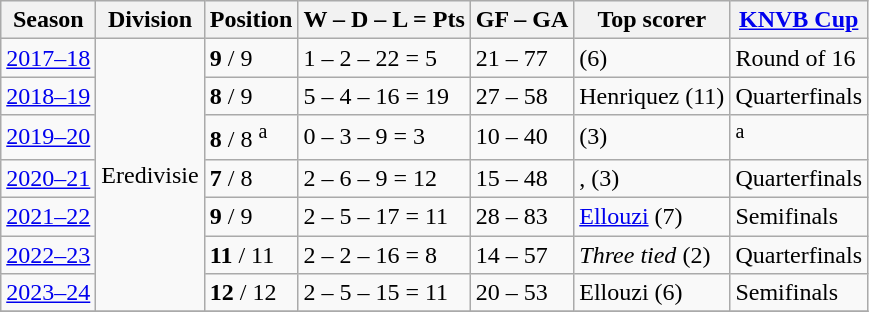<table class="wikitable">
<tr style="background:#f0f6fa;">
<th>Season</th>
<th>Division</th>
<th>Position</th>
<th>W – D – L = Pts</th>
<th>GF – GA</th>
<th>Top scorer</th>
<th><a href='#'>KNVB Cup</a></th>
</tr>
<tr>
<td><a href='#'>2017–18</a></td>
<td rowspan="7">Eredivisie</td>
<td><strong>9</strong> / 9</td>
<td>1 – 2 – 22 = 5</td>
<td>21 – 77</td>
<td> (6)</td>
<td>Round of 16</td>
</tr>
<tr>
<td><a href='#'>2018–19</a></td>
<td><strong>8</strong> / 9</td>
<td>5 – 4 – 16 = 19</td>
<td>27 – 58</td>
<td>Henriquez (11)</td>
<td>Quarterfinals</td>
</tr>
<tr>
<td><a href='#'>2019–20</a></td>
<td><strong>8</strong> / 8 <sup>a</sup></td>
<td>0 – 3 – 9 = 3</td>
<td>10 – 40</td>
<td> (3)</td>
<td><sup>a</sup></td>
</tr>
<tr>
<td><a href='#'>2020–21</a></td>
<td><strong>7</strong> / 8</td>
<td>2 – 6 – 9 = 12</td>
<td>15 – 48</td>
<td>,  (3)</td>
<td>Quarterfinals</td>
</tr>
<tr>
<td><a href='#'>2021–22</a></td>
<td><strong>9</strong> / 9</td>
<td>2 – 5 – 17 = 11</td>
<td>28 – 83</td>
<td><a href='#'>Ellouzi</a> (7)</td>
<td>Semifinals</td>
</tr>
<tr>
<td><a href='#'>2022–23</a></td>
<td><strong>11</strong> / 11</td>
<td>2 – 2 – 16 = 8</td>
<td>14 – 57</td>
<td><em>Three tied</em> (2)</td>
<td>Quarterfinals</td>
</tr>
<tr>
<td><a href='#'>2023–24</a></td>
<td><strong>12</strong> / 12</td>
<td>2 – 5 – 15 = 11</td>
<td>20 – 53</td>
<td>Ellouzi (6)</td>
<td>Semifinals</td>
</tr>
<tr>
</tr>
</table>
